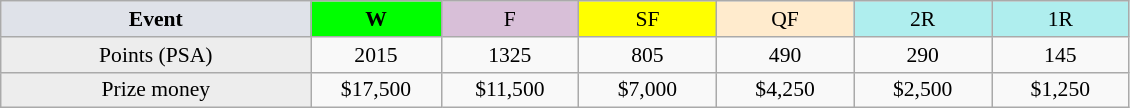<table class=wikitable style=font-size:90%;text-align:center>
<tr>
<td width=200 colspan=1 bgcolor=#dfe2e9><strong>Event</strong></td>
<td width=80 bgcolor=lime><strong>W</strong></td>
<td width=85 bgcolor=#D8BFD8>F</td>
<td width=85 bgcolor=#FFFF00>SF</td>
<td width=85 bgcolor=#ffebcd>QF</td>
<td width=85 bgcolor=#afeeee>2R</td>
<td width=85 bgcolor=#afeeee>1R</td>
</tr>
<tr>
<td bgcolor=#EDEDED>Points (PSA)</td>
<td>2015</td>
<td>1325</td>
<td>805</td>
<td>490</td>
<td>290</td>
<td>145</td>
</tr>
<tr>
<td bgcolor=#EDEDED>Prize money</td>
<td>$17,500</td>
<td>$11,500</td>
<td>$7,000</td>
<td>$4,250</td>
<td>$2,500</td>
<td>$1,250</td>
</tr>
</table>
